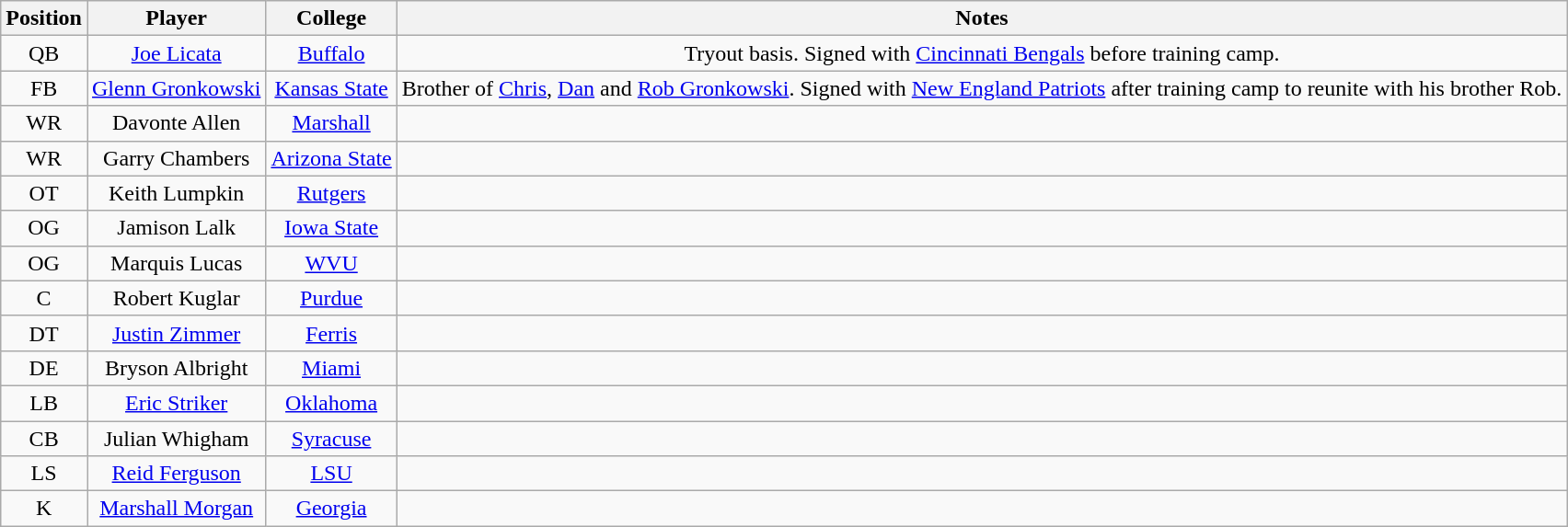<table class="wikitable" style="font-size: 100%; text-align: center;">
<tr>
<th>Position</th>
<th>Player</th>
<th>College</th>
<th>Notes</th>
</tr>
<tr>
<td>QB</td>
<td><a href='#'>Joe Licata</a></td>
<td><a href='#'>Buffalo</a></td>
<td>Tryout basis. Signed with <a href='#'>Cincinnati Bengals</a> before training camp.</td>
</tr>
<tr>
<td>FB</td>
<td><a href='#'>Glenn Gronkowski</a></td>
<td><a href='#'>Kansas State</a></td>
<td>Brother of <a href='#'>Chris</a>, <a href='#'>Dan</a> and <a href='#'>Rob Gronkowski</a>. Signed with <a href='#'>New England Patriots</a> after training camp to reunite with his brother Rob.</td>
</tr>
<tr>
<td>WR</td>
<td>Davonte Allen</td>
<td><a href='#'>Marshall</a></td>
<td></td>
</tr>
<tr>
<td>WR</td>
<td>Garry Chambers</td>
<td><a href='#'>Arizona State</a></td>
<td></td>
</tr>
<tr>
<td>OT</td>
<td>Keith Lumpkin</td>
<td><a href='#'>Rutgers</a></td>
<td></td>
</tr>
<tr>
<td>OG</td>
<td>Jamison Lalk</td>
<td><a href='#'>Iowa State</a></td>
<td></td>
</tr>
<tr>
<td>OG</td>
<td>Marquis Lucas</td>
<td><a href='#'>WVU</a></td>
<td></td>
</tr>
<tr>
<td>C</td>
<td>Robert Kuglar</td>
<td><a href='#'>Purdue</a></td>
<td></td>
</tr>
<tr>
<td>DT</td>
<td><a href='#'>Justin Zimmer</a></td>
<td><a href='#'>Ferris</a></td>
<td></td>
</tr>
<tr>
<td>DE</td>
<td>Bryson Albright</td>
<td><a href='#'>Miami</a></td>
<td></td>
</tr>
<tr>
<td>LB</td>
<td><a href='#'>Eric Striker</a></td>
<td><a href='#'>Oklahoma</a></td>
<td></td>
</tr>
<tr>
<td>CB</td>
<td>Julian Whigham</td>
<td><a href='#'>Syracuse</a></td>
<td></td>
</tr>
<tr>
<td>LS</td>
<td><a href='#'>Reid Ferguson</a></td>
<td><a href='#'>LSU</a></td>
<td></td>
</tr>
<tr>
<td>K</td>
<td><a href='#'>Marshall Morgan</a></td>
<td><a href='#'>Georgia</a></td>
<td></td>
</tr>
</table>
